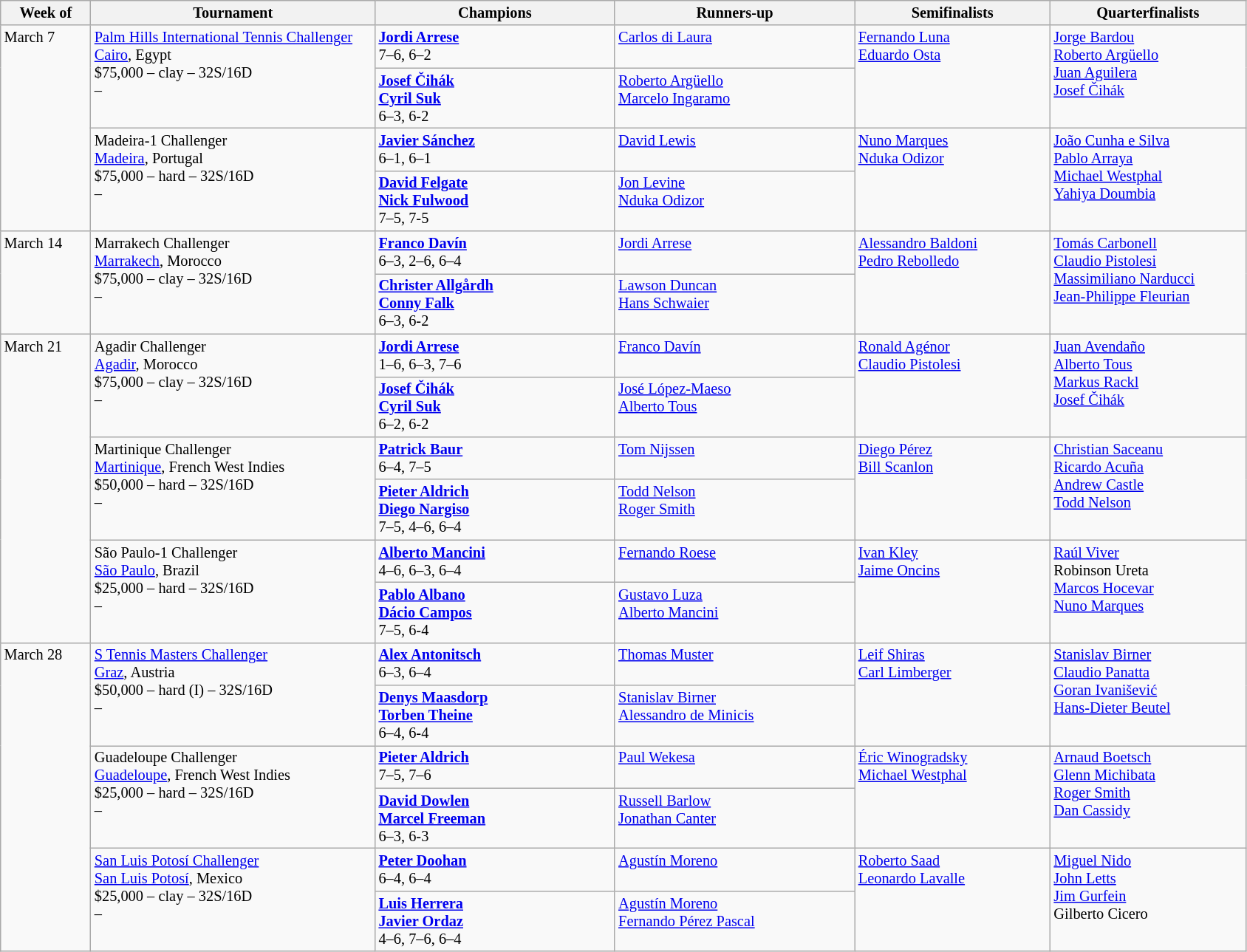<table class="wikitable" style="font-size:85%;">
<tr>
<th width="75">Week of</th>
<th width="250">Tournament</th>
<th width="210">Champions</th>
<th width="210">Runners-up</th>
<th width="170">Semifinalists</th>
<th width="170">Quarterfinalists</th>
</tr>
<tr valign="top">
<td rowspan="4">March 7</td>
<td rowspan="2"><a href='#'>Palm Hills International Tennis Challenger</a><br> <a href='#'>Cairo</a>, Egypt<br>$75,000 – clay – 32S/16D<br>  – </td>
<td> <strong><a href='#'>Jordi Arrese</a></strong> <br>7–6, 6–2</td>
<td> <a href='#'>Carlos di Laura</a></td>
<td rowspan="2"> <a href='#'>Fernando Luna</a> <br>  <a href='#'>Eduardo Osta</a></td>
<td rowspan="2"> <a href='#'>Jorge Bardou</a> <br> <a href='#'>Roberto Argüello</a> <br> <a href='#'>Juan Aguilera</a> <br>  <a href='#'>Josef Čihák</a></td>
</tr>
<tr valign="top">
<td> <strong><a href='#'>Josef Čihák</a></strong> <br> <strong><a href='#'>Cyril Suk</a></strong><br> 6–3, 6-2</td>
<td> <a href='#'>Roberto Argüello</a> <br>  <a href='#'>Marcelo Ingaramo</a></td>
</tr>
<tr valign="top">
<td rowspan="2">Madeira-1 Challenger<br> <a href='#'>Madeira</a>, Portugal<br>$75,000 – hard – 32S/16D<br>  – </td>
<td> <strong><a href='#'>Javier Sánchez</a></strong> <br>6–1, 6–1</td>
<td> <a href='#'>David Lewis</a></td>
<td rowspan="2"> <a href='#'>Nuno Marques</a> <br>  <a href='#'>Nduka Odizor</a></td>
<td rowspan="2"> <a href='#'>João Cunha e Silva</a> <br> <a href='#'>Pablo Arraya</a> <br> <a href='#'>Michael Westphal</a> <br>  <a href='#'>Yahiya Doumbia</a></td>
</tr>
<tr valign="top">
<td> <strong><a href='#'>David Felgate</a></strong> <br> <strong><a href='#'>Nick Fulwood</a></strong><br> 7–5, 7-5</td>
<td> <a href='#'>Jon Levine</a> <br>  <a href='#'>Nduka Odizor</a></td>
</tr>
<tr valign="top">
<td rowspan="2">March 14</td>
<td rowspan="2">Marrakech Challenger<br> <a href='#'>Marrakech</a>, Morocco<br>$75,000 – clay – 32S/16D<br>  – </td>
<td> <strong><a href='#'>Franco Davín</a></strong> <br>6–3, 2–6, 6–4</td>
<td> <a href='#'>Jordi Arrese</a></td>
<td rowspan="2"> <a href='#'>Alessandro Baldoni</a> <br>  <a href='#'>Pedro Rebolledo</a></td>
<td rowspan="2"> <a href='#'>Tomás Carbonell</a> <br> <a href='#'>Claudio Pistolesi</a> <br> <a href='#'>Massimiliano Narducci</a> <br>  <a href='#'>Jean-Philippe Fleurian</a></td>
</tr>
<tr valign="top">
<td> <strong><a href='#'>Christer Allgårdh</a></strong> <br> <strong><a href='#'>Conny Falk</a></strong><br> 6–3, 6-2</td>
<td> <a href='#'>Lawson Duncan</a><br>  <a href='#'>Hans Schwaier</a></td>
</tr>
<tr valign="top">
<td rowspan="6">March 21</td>
<td rowspan="2">Agadir Challenger<br> <a href='#'>Agadir</a>, Morocco<br>$75,000 – clay – 32S/16D<br>  – </td>
<td> <strong><a href='#'>Jordi Arrese</a></strong> <br>1–6, 6–3, 7–6</td>
<td> <a href='#'>Franco Davín</a></td>
<td rowspan="2"> <a href='#'>Ronald Agénor</a> <br>  <a href='#'>Claudio Pistolesi</a></td>
<td rowspan="2"> <a href='#'>Juan Avendaño</a> <br> <a href='#'>Alberto Tous</a> <br> <a href='#'>Markus Rackl</a> <br>  <a href='#'>Josef Čihák</a></td>
</tr>
<tr valign="top">
<td> <strong><a href='#'>Josef Čihák</a></strong> <br> <strong><a href='#'>Cyril Suk</a></strong><br> 6–2, 6-2</td>
<td> <a href='#'>José López-Maeso</a> <br>  <a href='#'>Alberto Tous</a></td>
</tr>
<tr valign="top">
<td rowspan="2">Martinique Challenger<br> <a href='#'>Martinique</a>, French West Indies<br>$50,000 – hard – 32S/16D<br>  – </td>
<td> <strong><a href='#'>Patrick Baur</a></strong> <br>6–4, 7–5</td>
<td> <a href='#'>Tom Nijssen</a></td>
<td rowspan="2"> <a href='#'>Diego Pérez</a> <br>  <a href='#'>Bill Scanlon</a></td>
<td rowspan="2"> <a href='#'>Christian Saceanu</a> <br> <a href='#'>Ricardo Acuña</a> <br> <a href='#'>Andrew Castle</a> <br>  <a href='#'>Todd Nelson</a></td>
</tr>
<tr valign="top">
<td> <strong><a href='#'>Pieter Aldrich</a></strong> <br> <strong><a href='#'>Diego Nargiso</a></strong><br> 7–5, 4–6, 6–4</td>
<td> <a href='#'>Todd Nelson</a> <br>  <a href='#'>Roger Smith</a></td>
</tr>
<tr valign="top">
<td rowspan="2">São Paulo-1 Challenger<br> <a href='#'>São Paulo</a>, Brazil<br>$25,000 – hard – 32S/16D<br>  – </td>
<td> <strong><a href='#'>Alberto Mancini</a></strong> <br>4–6, 6–3, 6–4</td>
<td> <a href='#'>Fernando Roese</a></td>
<td rowspan="2"> <a href='#'>Ivan Kley</a> <br>  <a href='#'>Jaime Oncins</a></td>
<td rowspan="2"> <a href='#'>Raúl Viver</a> <br>  Robinson Ureta <br>  <a href='#'>Marcos Hocevar</a> <br>  <a href='#'>Nuno Marques</a></td>
</tr>
<tr valign="top">
<td> <strong><a href='#'>Pablo Albano</a></strong> <br> <strong><a href='#'>Dácio Campos</a></strong><br> 7–5, 6-4</td>
<td> <a href='#'>Gustavo Luza</a> <br>  <a href='#'>Alberto Mancini</a></td>
</tr>
<tr valign="top">
<td rowspan="6">March 28</td>
<td rowspan="2"><a href='#'>S Tennis Masters Challenger</a><br> <a href='#'>Graz</a>, Austria<br>$50,000 – hard (I) – 32S/16D<br>  – </td>
<td> <strong><a href='#'>Alex Antonitsch</a></strong> <br>6–3, 6–4</td>
<td> <a href='#'>Thomas Muster</a></td>
<td rowspan="2"> <a href='#'>Leif Shiras</a> <br>  <a href='#'>Carl Limberger</a></td>
<td rowspan="2"> <a href='#'>Stanislav Birner</a> <br> <a href='#'>Claudio Panatta</a> <br> <a href='#'>Goran Ivanišević</a> <br>  <a href='#'>Hans-Dieter Beutel</a></td>
</tr>
<tr valign="top">
<td> <strong><a href='#'>Denys Maasdorp</a></strong> <br> <strong><a href='#'>Torben Theine</a></strong><br> 6–4, 6-4</td>
<td> <a href='#'>Stanislav Birner</a><br>  <a href='#'>Alessandro de Minicis</a></td>
</tr>
<tr valign="top">
<td rowspan="2">Guadeloupe Challenger<br> <a href='#'>Guadeloupe</a>, French West Indies<br>$25,000 – hard – 32S/16D<br>  – </td>
<td> <strong><a href='#'>Pieter Aldrich</a></strong> <br>7–5, 7–6</td>
<td> <a href='#'>Paul Wekesa</a></td>
<td rowspan="2"> <a href='#'>Éric Winogradsky</a> <br>  <a href='#'>Michael Westphal</a></td>
<td rowspan="2"> <a href='#'>Arnaud Boetsch</a> <br> <a href='#'>Glenn Michibata</a> <br> <a href='#'>Roger Smith</a> <br>  <a href='#'>Dan Cassidy</a></td>
</tr>
<tr valign="top">
<td> <strong><a href='#'>David Dowlen</a></strong> <br> <strong><a href='#'>Marcel Freeman</a></strong><br> 6–3, 6-3</td>
<td> <a href='#'>Russell Barlow</a> <br>  <a href='#'>Jonathan Canter</a></td>
</tr>
<tr valign="top">
<td rowspan="2"><a href='#'>San Luis Potosí Challenger</a><br> <a href='#'>San Luis Potosí</a>, Mexico<br>$25,000 – clay – 32S/16D<br>  – </td>
<td> <strong><a href='#'>Peter Doohan</a></strong> <br>6–4, 6–4</td>
<td> <a href='#'>Agustín Moreno</a></td>
<td rowspan="2"> <a href='#'>Roberto Saad</a> <br>  <a href='#'>Leonardo Lavalle</a></td>
<td rowspan="2"> <a href='#'>Miguel Nido</a> <br> <a href='#'>John Letts</a> <br> <a href='#'>Jim Gurfein</a> <br>  Gilberto Cicero</td>
</tr>
<tr valign="top">
<td> <strong><a href='#'>Luis Herrera</a></strong> <br> <strong><a href='#'>Javier Ordaz</a></strong><br> 4–6, 7–6, 6–4</td>
<td> <a href='#'>Agustín Moreno</a><br>  <a href='#'>Fernando Pérez Pascal</a></td>
</tr>
</table>
